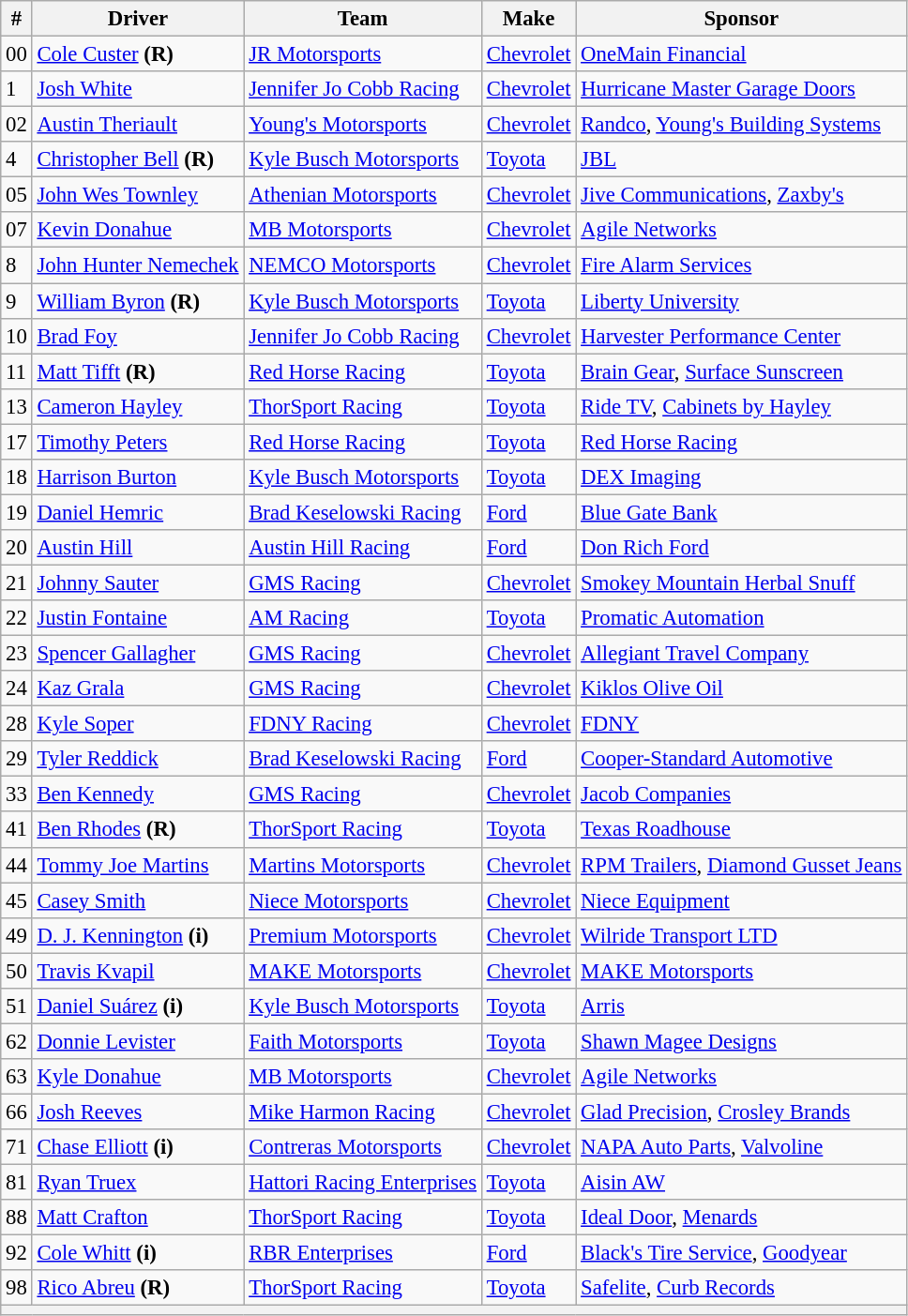<table class="wikitable" style="font-size:95%">
<tr>
<th>#</th>
<th>Driver</th>
<th>Team</th>
<th>Make</th>
<th>Sponsor</th>
</tr>
<tr>
<td>00</td>
<td><a href='#'>Cole Custer</a> <strong>(R)</strong></td>
<td><a href='#'>JR Motorsports</a></td>
<td><a href='#'>Chevrolet</a></td>
<td><a href='#'>OneMain Financial</a></td>
</tr>
<tr>
<td>1</td>
<td><a href='#'>Josh White</a></td>
<td><a href='#'>Jennifer Jo Cobb Racing</a></td>
<td><a href='#'>Chevrolet</a></td>
<td><a href='#'>Hurricane Master Garage Doors</a></td>
</tr>
<tr>
<td>02</td>
<td><a href='#'>Austin Theriault</a></td>
<td><a href='#'>Young's Motorsports</a></td>
<td><a href='#'>Chevrolet</a></td>
<td><a href='#'>Randco</a>, <a href='#'>Young's Building Systems</a></td>
</tr>
<tr>
<td>4</td>
<td><a href='#'>Christopher Bell</a> <strong>(R)</strong></td>
<td><a href='#'>Kyle Busch Motorsports</a></td>
<td><a href='#'>Toyota</a></td>
<td><a href='#'>JBL</a></td>
</tr>
<tr>
<td>05</td>
<td><a href='#'>John Wes Townley</a></td>
<td><a href='#'>Athenian Motorsports</a></td>
<td><a href='#'>Chevrolet</a></td>
<td><a href='#'>Jive Communications</a>, <a href='#'>Zaxby's</a></td>
</tr>
<tr>
<td>07</td>
<td><a href='#'>Kevin Donahue</a></td>
<td><a href='#'>MB Motorsports</a></td>
<td><a href='#'>Chevrolet</a></td>
<td><a href='#'>Agile Networks</a></td>
</tr>
<tr>
<td>8</td>
<td><a href='#'>John Hunter Nemechek</a></td>
<td><a href='#'>NEMCO Motorsports</a></td>
<td><a href='#'>Chevrolet</a></td>
<td><a href='#'>Fire Alarm Services</a></td>
</tr>
<tr>
<td>9</td>
<td><a href='#'>William Byron</a> <strong>(R)</strong></td>
<td><a href='#'>Kyle Busch Motorsports</a></td>
<td><a href='#'>Toyota</a></td>
<td><a href='#'>Liberty University</a></td>
</tr>
<tr>
<td>10</td>
<td><a href='#'>Brad Foy</a></td>
<td><a href='#'>Jennifer Jo Cobb Racing</a></td>
<td><a href='#'>Chevrolet</a></td>
<td><a href='#'>Harvester Performance Center</a></td>
</tr>
<tr>
<td>11</td>
<td><a href='#'>Matt Tifft</a> <strong>(R)</strong></td>
<td><a href='#'>Red Horse Racing</a></td>
<td><a href='#'>Toyota</a></td>
<td><a href='#'>Brain Gear</a>, <a href='#'>Surface Sunscreen</a></td>
</tr>
<tr>
<td>13</td>
<td><a href='#'>Cameron Hayley</a></td>
<td><a href='#'>ThorSport Racing</a></td>
<td><a href='#'>Toyota</a></td>
<td><a href='#'>Ride TV</a>, <a href='#'>Cabinets by Hayley</a></td>
</tr>
<tr>
<td>17</td>
<td><a href='#'>Timothy Peters</a></td>
<td><a href='#'>Red Horse Racing</a></td>
<td><a href='#'>Toyota</a></td>
<td><a href='#'>Red Horse Racing</a></td>
</tr>
<tr>
<td>18</td>
<td><a href='#'>Harrison Burton</a></td>
<td><a href='#'>Kyle Busch Motorsports</a></td>
<td><a href='#'>Toyota</a></td>
<td><a href='#'>DEX Imaging</a></td>
</tr>
<tr>
<td>19</td>
<td><a href='#'>Daniel Hemric</a></td>
<td><a href='#'>Brad Keselowski Racing</a></td>
<td><a href='#'>Ford</a></td>
<td><a href='#'>Blue Gate Bank</a></td>
</tr>
<tr>
<td>20</td>
<td><a href='#'>Austin Hill</a></td>
<td><a href='#'>Austin Hill Racing</a></td>
<td><a href='#'>Ford</a></td>
<td><a href='#'>Don Rich Ford</a></td>
</tr>
<tr>
<td>21</td>
<td><a href='#'>Johnny Sauter</a></td>
<td><a href='#'>GMS Racing</a></td>
<td><a href='#'>Chevrolet</a></td>
<td><a href='#'>Smokey Mountain Herbal Snuff</a></td>
</tr>
<tr>
<td>22</td>
<td><a href='#'>Justin Fontaine</a></td>
<td><a href='#'>AM Racing</a></td>
<td><a href='#'>Toyota</a></td>
<td><a href='#'>Promatic Automation</a></td>
</tr>
<tr>
<td>23</td>
<td><a href='#'>Spencer Gallagher</a></td>
<td><a href='#'>GMS Racing</a></td>
<td><a href='#'>Chevrolet</a></td>
<td><a href='#'>Allegiant Travel Company</a></td>
</tr>
<tr>
<td>24</td>
<td><a href='#'>Kaz Grala</a></td>
<td><a href='#'>GMS Racing</a></td>
<td><a href='#'>Chevrolet</a></td>
<td><a href='#'>Kiklos Olive Oil</a></td>
</tr>
<tr>
<td>28</td>
<td><a href='#'>Kyle Soper</a></td>
<td><a href='#'>FDNY Racing</a></td>
<td><a href='#'>Chevrolet</a></td>
<td><a href='#'>FDNY</a></td>
</tr>
<tr>
<td>29</td>
<td><a href='#'>Tyler Reddick</a></td>
<td><a href='#'>Brad Keselowski Racing</a></td>
<td><a href='#'>Ford</a></td>
<td><a href='#'>Cooper-Standard Automotive</a></td>
</tr>
<tr>
<td>33</td>
<td><a href='#'>Ben Kennedy</a></td>
<td><a href='#'>GMS Racing</a></td>
<td><a href='#'>Chevrolet</a></td>
<td><a href='#'>Jacob Companies</a></td>
</tr>
<tr>
<td>41</td>
<td><a href='#'>Ben Rhodes</a> <strong>(R)</strong></td>
<td><a href='#'>ThorSport Racing</a></td>
<td><a href='#'>Toyota</a></td>
<td><a href='#'>Texas Roadhouse</a></td>
</tr>
<tr>
<td>44</td>
<td><a href='#'>Tommy Joe Martins</a></td>
<td><a href='#'>Martins Motorsports</a></td>
<td><a href='#'>Chevrolet</a></td>
<td><a href='#'>RPM Trailers</a>, <a href='#'>Diamond Gusset Jeans</a></td>
</tr>
<tr>
<td>45</td>
<td><a href='#'>Casey Smith</a></td>
<td><a href='#'>Niece Motorsports</a></td>
<td><a href='#'>Chevrolet</a></td>
<td><a href='#'>Niece Equipment</a></td>
</tr>
<tr>
<td>49</td>
<td><a href='#'>D. J. Kennington</a> <strong>(i)</strong></td>
<td><a href='#'>Premium Motorsports</a></td>
<td><a href='#'>Chevrolet</a></td>
<td><a href='#'>Wilride Transport LTD</a></td>
</tr>
<tr>
<td>50</td>
<td><a href='#'>Travis Kvapil</a></td>
<td><a href='#'>MAKE Motorsports</a></td>
<td><a href='#'>Chevrolet</a></td>
<td><a href='#'>MAKE Motorsports</a></td>
</tr>
<tr>
<td>51</td>
<td><a href='#'>Daniel Suárez</a> <strong>(i)</strong></td>
<td><a href='#'>Kyle Busch Motorsports</a></td>
<td><a href='#'>Toyota</a></td>
<td><a href='#'>Arris</a></td>
</tr>
<tr>
<td>62</td>
<td><a href='#'>Donnie Levister</a></td>
<td><a href='#'>Faith Motorsports</a></td>
<td><a href='#'>Toyota</a></td>
<td><a href='#'>Shawn Magee Designs</a></td>
</tr>
<tr>
<td>63</td>
<td><a href='#'>Kyle Donahue</a></td>
<td><a href='#'>MB Motorsports</a></td>
<td><a href='#'>Chevrolet</a></td>
<td><a href='#'>Agile Networks</a></td>
</tr>
<tr>
<td>66</td>
<td><a href='#'>Josh Reeves</a></td>
<td><a href='#'>Mike Harmon Racing</a></td>
<td><a href='#'>Chevrolet</a></td>
<td><a href='#'>Glad Precision</a>, <a href='#'>Crosley Brands</a></td>
</tr>
<tr>
<td>71</td>
<td><a href='#'>Chase Elliott</a> <strong>(i)</strong></td>
<td><a href='#'>Contreras Motorsports</a></td>
<td><a href='#'>Chevrolet</a></td>
<td><a href='#'>NAPA Auto Parts</a>, <a href='#'>Valvoline</a></td>
</tr>
<tr>
<td>81</td>
<td><a href='#'>Ryan Truex</a></td>
<td><a href='#'>Hattori Racing Enterprises</a></td>
<td><a href='#'>Toyota</a></td>
<td><a href='#'>Aisin AW</a></td>
</tr>
<tr>
<td>88</td>
<td><a href='#'>Matt Crafton</a></td>
<td><a href='#'>ThorSport Racing</a></td>
<td><a href='#'>Toyota</a></td>
<td><a href='#'>Ideal Door</a>, <a href='#'>Menards</a></td>
</tr>
<tr>
<td>92</td>
<td><a href='#'>Cole Whitt</a> <strong>(i)</strong></td>
<td><a href='#'>RBR Enterprises</a></td>
<td><a href='#'>Ford</a></td>
<td><a href='#'>Black's Tire Service</a>, <a href='#'>Goodyear</a></td>
</tr>
<tr>
<td>98</td>
<td><a href='#'>Rico Abreu</a> <strong>(R)</strong></td>
<td><a href='#'>ThorSport Racing</a></td>
<td><a href='#'>Toyota</a></td>
<td><a href='#'>Safelite</a>, <a href='#'>Curb Records</a></td>
</tr>
<tr>
<th colspan="5"></th>
</tr>
</table>
